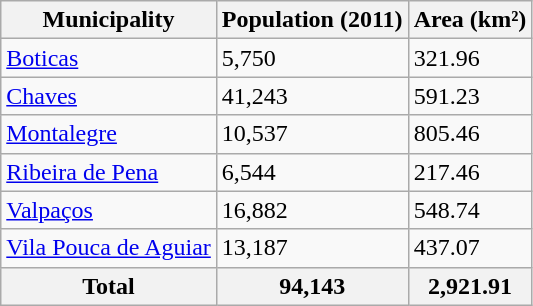<table class="wikitable sortable">
<tr>
<th>Municipality</th>
<th>Population (2011)</th>
<th>Area (km²)</th>
</tr>
<tr>
<td><a href='#'>Boticas</a></td>
<td>5,750</td>
<td>321.96</td>
</tr>
<tr>
<td><a href='#'>Chaves</a></td>
<td>41,243</td>
<td>591.23</td>
</tr>
<tr>
<td><a href='#'>Montalegre</a></td>
<td>10,537</td>
<td>805.46</td>
</tr>
<tr>
<td><a href='#'>Ribeira de Pena</a></td>
<td>6,544</td>
<td>217.46</td>
</tr>
<tr>
<td><a href='#'>Valpaços</a></td>
<td>16,882</td>
<td>548.74</td>
</tr>
<tr>
<td><a href='#'>Vila Pouca de Aguiar</a></td>
<td>13,187</td>
<td>437.07</td>
</tr>
<tr>
<th>Total</th>
<th>94,143</th>
<th>2,921.91</th>
</tr>
</table>
